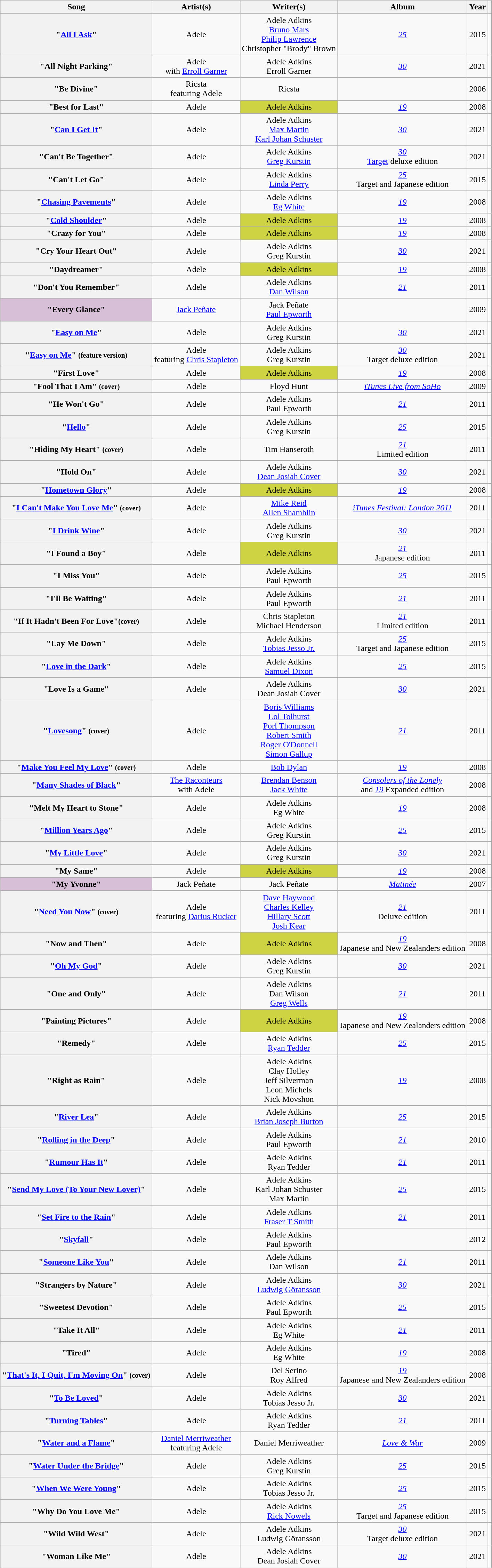<table class="wikitable sortable plainrowheaders" style="text-align:center;">
<tr>
<th scope="col">Song</th>
<th scope="col">Artist(s)</th>
<th scope="col" class="unsortable">Writer(s)</th>
<th scope="col" data-sort-type="text">Album</th>
<th scope="col">Year</th>
<th scope="col" class="unsortable"></th>
</tr>
<tr>
<th scope=row> "<a href='#'>All I Ask</a>"</th>
<td>Adele</td>
<td>Adele Adkins<br><a href='#'>Bruno Mars</a><br><a href='#'>Philip Lawrence</a><br>Christopher "Brody" Brown</td>
<td><em><a href='#'>25</a></em></td>
<td>2015</td>
<td></td>
</tr>
<tr>
<th scope=row>"All Night Parking"</th>
<td>Adele <br> with <a href='#'>Erroll Garner</a></td>
<td>Adele Adkins<br>Erroll Garner</td>
<td><em><a href='#'>30</a></em></td>
<td>2021</td>
<td></td>
</tr>
<tr>
<th scope=row> "Be Divine"</th>
<td>Ricsta <br> featuring Adele</td>
<td>Ricsta</td>
<td></td>
<td>2006</td>
<td></td>
</tr>
<tr>
<th scope=row>"Best for Last"</th>
<td>Adele</td>
<td style="background-color:#ced343">Adele Adkins </td>
<td><em><a href='#'>19</a></em></td>
<td>2008</td>
<td></td>
</tr>
<tr>
<th scope=row> "<a href='#'>Can I Get It</a>"</th>
<td>Adele</td>
<td>Adele Adkins<br><a href='#'>Max Martin</a><br><a href='#'>Karl Johan Schuster</a></td>
<td><em><a href='#'>30</a></em></td>
<td>2021</td>
<td></td>
</tr>
<tr>
<th scope=row>"Can't Be Together"</th>
<td>Adele</td>
<td>Adele Adkins<br><a href='#'>Greg Kurstin</a></td>
<td><em><a href='#'>30</a></em> <br> <a href='#'>Target</a> deluxe edition</td>
<td>2021</td>
<td></td>
</tr>
<tr>
<th scope=row>"Can't Let Go"</th>
<td>Adele</td>
<td>Adele Adkins<br><a href='#'>Linda Perry</a></td>
<td><em><a href='#'>25</a></em> <br> Target and Japanese edition</td>
<td>2015</td>
<td></td>
</tr>
<tr>
<th scope=row>"<a href='#'>Chasing Pavements</a>"</th>
<td>Adele</td>
<td>Adele Adkins<br><a href='#'>Eg White</a></td>
<td><em><a href='#'>19</a></em></td>
<td>2008</td>
<td></td>
</tr>
<tr>
<th scope=row>"<a href='#'>Cold Shoulder</a>"</th>
<td>Adele</td>
<td style="background-color:#ced343">Adele Adkins </td>
<td><em><a href='#'>19</a></em></td>
<td>2008</td>
<td></td>
</tr>
<tr>
<th scope=row>"Crazy for You"</th>
<td>Adele</td>
<td style="background-color:#ced343">Adele Adkins </td>
<td><em><a href='#'>19</a></em></td>
<td>2008</td>
<td></td>
</tr>
<tr>
<th scope=row>"Cry Your Heart Out"</th>
<td>Adele</td>
<td>Adele Adkins<br>Greg Kurstin</td>
<td><em><a href='#'>30</a></em></td>
<td>2021</td>
<td></td>
</tr>
<tr>
<th scope=row> "Daydreamer"</th>
<td>Adele</td>
<td style="background-color:#ced343">Adele Adkins </td>
<td><em><a href='#'>19</a></em></td>
<td>2008</td>
<td></td>
</tr>
<tr>
<th scope=row>"Don't You Remember"</th>
<td>Adele</td>
<td>Adele Adkins<br><a href='#'>Dan Wilson</a></td>
<td><em><a href='#'>21</a></em></td>
<td>2011</td>
<td></td>
</tr>
<tr>
<th scope=row style="background-color:#D8BFD8"> "Every Glance" </th>
<td><a href='#'>Jack Peñate</a></td>
<td>Jack Peñate<br><a href='#'>Paul Epworth</a></td>
<td></td>
<td>2009</td>
<td></td>
</tr>
<tr>
<th scope=row>"<a href='#'>Easy on Me</a>"</th>
<td>Adele</td>
<td>Adele Adkins<br>Greg Kurstin</td>
<td><em><a href='#'>30</a></em></td>
<td>2021</td>
<td></td>
</tr>
<tr>
<th scope=row>"<a href='#'>Easy on Me</a>" <small>(feature version)</small></th>
<td>Adele <br> featuring <a href='#'>Chris Stapleton</a></td>
<td>Adele Adkins<br>Greg Kurstin</td>
<td><em><a href='#'>30</a></em> <br> Target deluxe edition</td>
<td>2021</td>
<td></td>
</tr>
<tr>
<th scope=row> "First Love"</th>
<td>Adele</td>
<td style="background-color:#ced343">Adele Adkins </td>
<td><em><a href='#'>19</a></em></td>
<td>2008</td>
<td></td>
</tr>
<tr>
<th scope=row>"Fool That I Am" <small>(cover)</small></th>
<td>Adele</td>
<td>Floyd Hunt</td>
<td><em><a href='#'>iTunes Live from SoHo</a></em></td>
<td>2009</td>
<td></td>
</tr>
<tr>
<th scope=row> "He Won't Go"</th>
<td>Adele</td>
<td>Adele Adkins<br>Paul Epworth</td>
<td><em><a href='#'>21</a></em></td>
<td>2011</td>
<td></td>
</tr>
<tr>
<th scope=row>"<a href='#'>Hello</a>"</th>
<td>Adele</td>
<td>Adele Adkins<br>Greg Kurstin</td>
<td><em><a href='#'>25</a></em></td>
<td>2015</td>
<td></td>
</tr>
<tr>
<th scope=row>"Hiding My Heart" <small>(cover)</small></th>
<td>Adele</td>
<td>Tim Hanseroth</td>
<td><em><a href='#'>21</a></em> <br> Limited edition</td>
<td>2011</td>
<td></td>
</tr>
<tr>
<th scope=row>"Hold On"</th>
<td>Adele</td>
<td>Adele Adkins<br><a href='#'>Dean Josiah Cover</a></td>
<td><em><a href='#'>30</a></em></td>
<td>2021</td>
<td></td>
</tr>
<tr>
<th scope=row>"<a href='#'>Hometown Glory</a>" </th>
<td>Adele</td>
<td style="background-color:#ced343">Adele Adkins </td>
<td><em><a href='#'>19</a></em></td>
<td>2008</td>
<td></td>
</tr>
<tr>
<th scope=row> "<a href='#'>I Can't Make You Love Me</a>" <small>(cover)</small></th>
<td>Adele</td>
<td><a href='#'>Mike Reid</a><br><a href='#'>Allen Shamblin</a></td>
<td><em><a href='#'>iTunes Festival: London 2011</a></em></td>
<td>2011</td>
<td></td>
</tr>
<tr>
<th scope=row>"<a href='#'>I Drink Wine</a>"</th>
<td>Adele</td>
<td>Adele Adkins<br>Greg Kurstin</td>
<td><em><a href='#'>30</a></em></td>
<td>2021</td>
<td></td>
</tr>
<tr>
<th scope=row>"I Found a Boy"</th>
<td>Adele</td>
<td style="background-color:#ced343">Adele Adkins </td>
<td><em><a href='#'>21</a></em> <br> Japanese edition</td>
<td>2011</td>
<td></td>
</tr>
<tr>
<th scope=row>"I Miss You"</th>
<td>Adele</td>
<td>Adele Adkins<br>Paul Epworth</td>
<td><em><a href='#'>25</a></em></td>
<td>2015</td>
<td></td>
</tr>
<tr>
<th scope=row>"I'll Be Waiting"</th>
<td>Adele</td>
<td>Adele Adkins<br>Paul Epworth</td>
<td><em><a href='#'>21</a></em></td>
<td>2011</td>
<td></td>
</tr>
<tr>
<th scope=row>"If It Hadn't Been For Love"<small>(cover)</small></th>
<td>Adele</td>
<td>Chris Stapleton<br>Michael Henderson</td>
<td><em><a href='#'>21</a></em> <br> Limited edition</td>
<td>2011</td>
<td></td>
</tr>
<tr>
<th scope=row> "Lay Me Down"</th>
<td>Adele</td>
<td>Adele Adkins<br><a href='#'>Tobias Jesso Jr.</a></td>
<td><em><a href='#'>25</a></em> <br> Target and Japanese edition</td>
<td>2015</td>
<td></td>
</tr>
<tr>
<th scope=row>"<a href='#'>Love in the Dark</a>"</th>
<td>Adele</td>
<td>Adele Adkins<br><a href='#'>Samuel Dixon</a></td>
<td><em><a href='#'>25</a></em></td>
<td>2015</td>
<td></td>
</tr>
<tr>
<th scope=row>"Love Is a Game"</th>
<td>Adele</td>
<td>Adele Adkins <br> Dean Josiah Cover</td>
<td><em><a href='#'>30</a></em></td>
<td>2021</td>
<td></td>
</tr>
<tr>
<th scope=row>"<a href='#'>Lovesong</a>" <small>(cover)</small></th>
<td>Adele</td>
<td><a href='#'>Boris Williams</a><br><a href='#'>Lol Tolhurst</a><br><a href='#'>Porl Thompson</a><br><a href='#'>Robert Smith</a><br><a href='#'>Roger O'Donnell</a><br><a href='#'>Simon Gallup</a></td>
<td><em><a href='#'>21</a></em></td>
<td>2011</td>
<td></td>
</tr>
<tr>
<th scope=row> "<a href='#'>Make You Feel My Love</a>" <small>(cover)</small></th>
<td>Adele</td>
<td><a href='#'>Bob Dylan</a></td>
<td><em><a href='#'>19</a></em></td>
<td>2008</td>
<td></td>
</tr>
<tr>
<th scope=row>"<a href='#'>Many Shades of Black</a>"</th>
<td><a href='#'>The Raconteurs</a> <br> with Adele</td>
<td><a href='#'>Brendan Benson</a><br><a href='#'>Jack White</a></td>
<td><em><a href='#'>Consolers of the Lonely</a></em> <br> and <em><a href='#'>19</a></em> Expanded edition</td>
<td>2008</td>
<td></td>
</tr>
<tr>
<th scope=row>"Melt My Heart to Stone"</th>
<td>Adele</td>
<td>Adele Adkins<br>Eg White</td>
<td><em><a href='#'>19</a></em></td>
<td>2008</td>
<td></td>
</tr>
<tr>
<th scope=row>"<a href='#'>Million Years Ago</a>"</th>
<td>Adele</td>
<td>Adele Adkins<br>Greg Kurstin</td>
<td><em><a href='#'>25</a></em></td>
<td>2015</td>
<td></td>
</tr>
<tr>
<th scope=row>"<a href='#'>My Little Love</a>"</th>
<td>Adele</td>
<td>Adele Adkins<br>Greg Kurstin</td>
<td><em><a href='#'>30</a></em></td>
<td>2021</td>
<td></td>
</tr>
<tr>
<th scope=row>"My Same"</th>
<td>Adele</td>
<td style="background-color:#ced343">Adele Adkins </td>
<td><em><a href='#'>19</a></em></td>
<td>2008</td>
<td></td>
</tr>
<tr>
<th scope=row style="background-color:#D8BFD8">"My Yvonne"  </th>
<td>Jack Peñate</td>
<td>Jack Peñate</td>
<td><em><a href='#'>Matinée</a></em></td>
<td>2007</td>
<td></td>
</tr>
<tr>
<th scope=row> "<a href='#'>Need You Now</a>" <small>(cover)</small></th>
<td>Adele <br> featuring <a href='#'>Darius Rucker</a></td>
<td><a href='#'>Dave Haywood</a><br><a href='#'>Charles Kelley</a><br><a href='#'>Hillary Scott</a><br><a href='#'>Josh Kear</a></td>
<td><em><a href='#'>21</a></em> <br> Deluxe edition</td>
<td>2011</td>
<td></td>
</tr>
<tr>
<th scope=row>"Now and Then"</th>
<td>Adele</td>
<td style="background-color:#ced343">Adele Adkins </td>
<td><em><a href='#'>19</a></em> <br> Japanese and New Zealanders edition</td>
<td>2008</td>
<td></td>
</tr>
<tr>
<th scope=row> "<a href='#'>Oh My God</a>"</th>
<td>Adele</td>
<td>Adele Adkins<br>Greg Kurstin</td>
<td><em><a href='#'>30</a></em></td>
<td>2021</td>
<td></td>
</tr>
<tr>
<th scope=row>"One and Only"</th>
<td>Adele</td>
<td>Adele Adkins<br>Dan Wilson<br><a href='#'>Greg Wells</a></td>
<td><em><a href='#'>21</a></em></td>
<td>2011</td>
<td></td>
</tr>
<tr>
<th scope=row> "Painting Pictures"</th>
<td>Adele</td>
<td style="background-color:#ced343">Adele Adkins </td>
<td><em><a href='#'>19</a></em> <br> Japanese and New Zealanders edition</td>
<td>2008</td>
<td></td>
</tr>
<tr>
<th scope=row> "Remedy"</th>
<td>Adele</td>
<td>Adele Adkins<br><a href='#'>Ryan Tedder</a></td>
<td><em><a href='#'>25</a></em></td>
<td>2015</td>
<td></td>
</tr>
<tr>
<th scope=row>"Right as Rain"</th>
<td>Adele</td>
<td>Adele Adkins<br>Clay Holley<br>Jeff Silverman<br>Leon Michels<br>Nick Movshon</td>
<td><em><a href='#'>19</a></em></td>
<td>2008</td>
<td></td>
</tr>
<tr>
<th scope=row>"<a href='#'>River Lea</a>"</th>
<td>Adele</td>
<td>Adele Adkins<br><a href='#'>Brian Joseph Burton</a></td>
<td><em><a href='#'>25</a></em></td>
<td>2015</td>
<td></td>
</tr>
<tr>
<th scope=row>"<a href='#'>Rolling in the Deep</a>"</th>
<td>Adele</td>
<td>Adele Adkins<br>Paul Epworth</td>
<td><em><a href='#'>21</a></em></td>
<td>2010</td>
<td></td>
</tr>
<tr>
<th scope=row>"<a href='#'>Rumour Has It</a>"</th>
<td>Adele</td>
<td>Adele Adkins<br>Ryan Tedder</td>
<td><em><a href='#'>21</a></em></td>
<td>2011</td>
<td></td>
</tr>
<tr>
<th scope=row> "<a href='#'>Send My Love (To Your New Lover)</a>"</th>
<td>Adele</td>
<td>Adele Adkins<br>Karl Johan Schuster<br>Max Martin</td>
<td><em><a href='#'>25</a></em></td>
<td>2015</td>
<td></td>
</tr>
<tr>
<th scope=row>"<a href='#'>Set Fire to the Rain</a>"</th>
<td>Adele</td>
<td>Adele Adkins<br><a href='#'>Fraser T Smith</a></td>
<td><em><a href='#'>21</a></em></td>
<td>2011</td>
<td></td>
</tr>
<tr>
<th scope=row>"<a href='#'>Skyfall</a>"</th>
<td>Adele</td>
<td>Adele Adkins<br>Paul Epworth</td>
<td></td>
<td>2012</td>
<td></td>
</tr>
<tr>
<th scope=row>"<a href='#'>Someone Like You</a>"</th>
<td>Adele</td>
<td>Adele Adkins<br>Dan Wilson</td>
<td><em><a href='#'>21</a></em></td>
<td>2011</td>
<td></td>
</tr>
<tr>
<th scope=row>"Strangers by Nature"</th>
<td>Adele</td>
<td>Adele Adkins<br><a href='#'>Ludwig Göransson</a></td>
<td><em><a href='#'>30</a></em></td>
<td>2021</td>
<td></td>
</tr>
<tr>
<th scope=row>"Sweetest Devotion"</th>
<td>Adele</td>
<td>Adele Adkins<br>Paul Epworth</td>
<td><em><a href='#'>25</a></em></td>
<td>2015</td>
<td></td>
</tr>
<tr>
<th scope=row> "Take It All"</th>
<td>Adele</td>
<td>Adele Adkins<br>Eg White</td>
<td><em><a href='#'>21</a></em></td>
<td>2011</td>
<td></td>
</tr>
<tr>
<th scope=row>"Tired"</th>
<td>Adele</td>
<td>Adele Adkins<br>Eg White</td>
<td><em><a href='#'>19</a></em></td>
<td>2008</td>
<td></td>
</tr>
<tr>
<th scope=row>"<a href='#'>That's It, I Quit, I'm Moving On</a>" <small>(cover)</small></th>
<td>Adele</td>
<td>Del Serino<br>Roy Alfred</td>
<td><em><a href='#'>19</a></em> <br> Japanese and New Zealanders edition</td>
<td>2008</td>
<td></td>
</tr>
<tr>
<th scope=row>"<a href='#'>To Be Loved</a>"</th>
<td>Adele</td>
<td>Adele Adkins<br>Tobias Jesso Jr.</td>
<td><em><a href='#'>30</a></em></td>
<td>2021</td>
<td></td>
</tr>
<tr>
<th scope=row>"<a href='#'>Turning Tables</a>"</th>
<td>Adele</td>
<td>Adele Adkins<br>Ryan Tedder</td>
<td><em><a href='#'>21</a></em></td>
<td>2011</td>
<td></td>
</tr>
<tr>
<th scope=row> "<a href='#'>Water and a Flame</a>"</th>
<td><a href='#'>Daniel Merriweather</a> <br> featuring Adele</td>
<td>Daniel Merriweather</td>
<td><em><a href='#'>Love & War</a></em></td>
<td>2009</td>
<td></td>
</tr>
<tr>
<th scope=row>"<a href='#'>Water Under the Bridge</a>"</th>
<td>Adele</td>
<td>Adele Adkins<br>Greg Kurstin</td>
<td><em><a href='#'>25</a></em></td>
<td>2015</td>
<td></td>
</tr>
<tr>
<th scope=row>"<a href='#'>When We Were Young</a>"</th>
<td>Adele</td>
<td>Adele Adkins<br>Tobias Jesso Jr.</td>
<td><em><a href='#'>25</a></em></td>
<td>2015</td>
<td></td>
</tr>
<tr>
<th scope=row>"Why Do You Love Me"</th>
<td>Adele</td>
<td>Adele Adkins<br><a href='#'>Rick Nowels</a></td>
<td><em><a href='#'>25</a></em> <br> Target and Japanese edition</td>
<td>2015</td>
<td></td>
</tr>
<tr>
<th scope=row>"Wild Wild West"</th>
<td>Adele</td>
<td>Adele Adkins<br>Ludwig Göransson</td>
<td><em><a href='#'>30</a></em> <br> Target deluxe edition</td>
<td>2021</td>
<td></td>
</tr>
<tr>
<th scope=row>"Woman Like Me"</th>
<td>Adele</td>
<td>Adele Adkins<br>Dean Josiah Cover</td>
<td><em><a href='#'>30</a></em></td>
<td>2021</td>
<td></td>
</tr>
</table>
